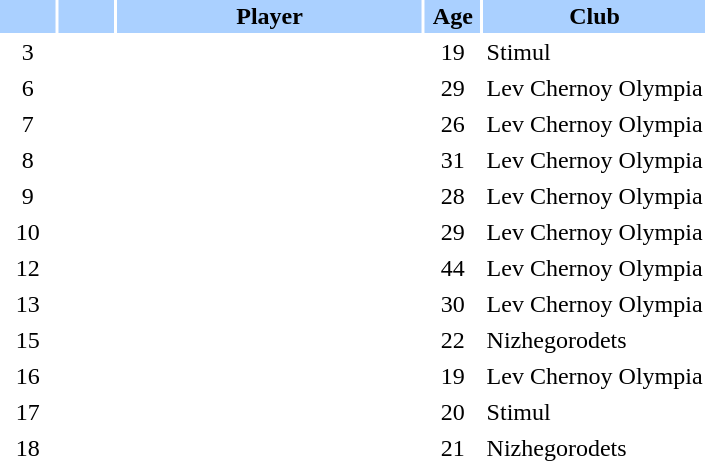<table class="sortable" border="0" cellspacing="2" cellpadding="2">
<tr style="background-color:#AAD0FF">
<th width=8%></th>
<th width=8%></th>
<th width=44%>Player</th>
<th width=8%>Age</th>
<th width=32%>Club</th>
</tr>
<tr>
<td style="text-align: center;">3</td>
<td style="text-align: center;"></td>
<td></td>
<td style="text-align: center;">19</td>
<td>Stimul</td>
</tr>
<tr>
<td style="text-align: center;">6</td>
<td style="text-align: center;"></td>
<td></td>
<td style="text-align: center;">29</td>
<td>Lev Chernoy Olympia</td>
</tr>
<tr>
<td style="text-align: center;">7</td>
<td style="text-align: center;"></td>
<td></td>
<td style="text-align: center;">26</td>
<td>Lev Chernoy Olympia</td>
</tr>
<tr>
<td style="text-align: center;">8</td>
<td style="text-align: center;"></td>
<td></td>
<td style="text-align: center;">31</td>
<td>Lev Chernoy Olympia</td>
</tr>
<tr>
<td style="text-align: center;">9</td>
<td style="text-align: center;"></td>
<td></td>
<td style="text-align: center;">28</td>
<td>Lev Chernoy Olympia</td>
</tr>
<tr>
<td style="text-align: center;">10</td>
<td style="text-align: center;"></td>
<td></td>
<td style="text-align: center;">29</td>
<td>Lev Chernoy Olympia</td>
</tr>
<tr>
<td style="text-align: center;">12</td>
<td style="text-align: center;"></td>
<td></td>
<td style="text-align: center;">44</td>
<td>Lev Chernoy Olympia</td>
</tr>
<tr>
<td style="text-align: center;">13</td>
<td style="text-align: center;"></td>
<td></td>
<td style="text-align: center;">30</td>
<td>Lev Chernoy Olympia</td>
</tr>
<tr>
<td style="text-align: center;">15</td>
<td style="text-align: center;"></td>
<td></td>
<td style="text-align: center;">22</td>
<td>Nizhegorodets</td>
</tr>
<tr>
<td style="text-align: center;">16</td>
<td style="text-align: center;"></td>
<td></td>
<td style="text-align: center;">19</td>
<td>Lev Chernoy Olympia</td>
</tr>
<tr>
<td style="text-align: center;">17</td>
<td style="text-align: center;"></td>
<td></td>
<td style="text-align: center;">20</td>
<td>Stimul</td>
</tr>
<tr>
<td style="text-align: center;">18</td>
<td style="text-align: center;"></td>
<td></td>
<td style="text-align: center;">21</td>
<td>Nizhegorodets</td>
</tr>
</table>
